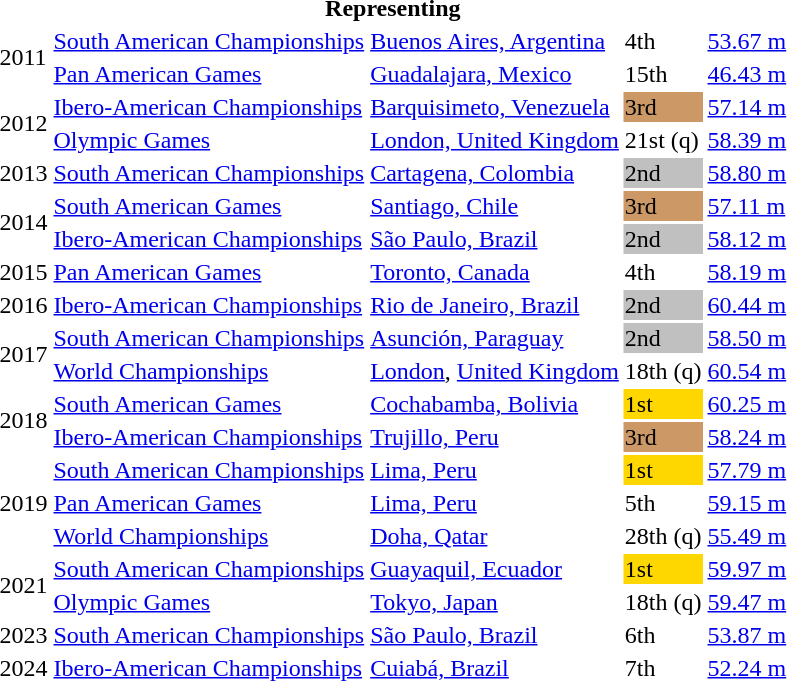<table>
<tr>
<th colspan="5">Representing </th>
</tr>
<tr>
<td rowspan=2>2011</td>
<td><a href='#'>South American Championships</a></td>
<td><a href='#'>Buenos Aires, Argentina</a></td>
<td>4th</td>
<td><a href='#'>53.67 m</a></td>
</tr>
<tr>
<td><a href='#'>Pan American Games</a></td>
<td><a href='#'>Guadalajara, Mexico</a></td>
<td>15th</td>
<td><a href='#'>46.43 m</a></td>
</tr>
<tr>
<td rowspan=2>2012</td>
<td><a href='#'>Ibero-American Championships</a></td>
<td><a href='#'>Barquisimeto, Venezuela</a></td>
<td bgcolor=cc9966>3rd</td>
<td><a href='#'>57.14 m</a></td>
</tr>
<tr>
<td><a href='#'>Olympic Games</a></td>
<td><a href='#'>London, United Kingdom</a></td>
<td>21st (q)</td>
<td><a href='#'>58.39 m</a></td>
</tr>
<tr>
<td>2013</td>
<td><a href='#'>South American Championships</a></td>
<td><a href='#'>Cartagena, Colombia</a></td>
<td bgcolor=silver>2nd</td>
<td><a href='#'>58.80 m</a></td>
</tr>
<tr>
<td rowspan=2>2014</td>
<td><a href='#'>South American Games</a></td>
<td><a href='#'>Santiago, Chile</a></td>
<td bgcolor=cc9966>3rd</td>
<td><a href='#'>57.11 m</a></td>
</tr>
<tr>
<td><a href='#'>Ibero-American Championships</a></td>
<td><a href='#'>São Paulo, Brazil</a></td>
<td bgcolor=silver>2nd</td>
<td><a href='#'>58.12 m</a></td>
</tr>
<tr>
<td>2015</td>
<td><a href='#'>Pan American Games</a></td>
<td><a href='#'>Toronto, Canada</a></td>
<td>4th</td>
<td><a href='#'>58.19 m</a></td>
</tr>
<tr>
<td>2016</td>
<td><a href='#'>Ibero-American Championships</a></td>
<td><a href='#'>Rio de Janeiro, Brazil</a></td>
<td bgcolor=silver>2nd</td>
<td><a href='#'>60.44 m</a></td>
</tr>
<tr>
<td rowspan=2>2017</td>
<td><a href='#'>South American Championships</a></td>
<td><a href='#'>Asunción, Paraguay</a></td>
<td bgcolor=silver>2nd</td>
<td><a href='#'>58.50 m</a></td>
</tr>
<tr>
<td><a href='#'>World Championships</a></td>
<td><a href='#'>London</a>, <a href='#'>United Kingdom</a></td>
<td>18th (q)</td>
<td><a href='#'>60.54 m</a></td>
</tr>
<tr>
<td rowspan=2>2018</td>
<td><a href='#'>South American Games</a></td>
<td><a href='#'>Cochabamba, Bolivia</a></td>
<td bgcolor=gold>1st</td>
<td><a href='#'>60.25 m</a></td>
</tr>
<tr>
<td><a href='#'>Ibero-American Championships</a></td>
<td><a href='#'>Trujillo, Peru</a></td>
<td bgcolor=cc9966>3rd</td>
<td><a href='#'>58.24 m</a></td>
</tr>
<tr>
<td rowspan=3>2019</td>
<td><a href='#'>South American Championships</a></td>
<td><a href='#'>Lima, Peru</a></td>
<td bgcolor=gold>1st</td>
<td><a href='#'>57.79 m</a></td>
</tr>
<tr>
<td><a href='#'>Pan American Games</a></td>
<td><a href='#'>Lima, Peru</a></td>
<td>5th</td>
<td><a href='#'>59.15 m</a></td>
</tr>
<tr>
<td><a href='#'>World Championships</a></td>
<td><a href='#'>Doha, Qatar</a></td>
<td>28th (q)</td>
<td><a href='#'>55.49 m</a></td>
</tr>
<tr>
<td rowspan=2>2021</td>
<td><a href='#'>South American Championships</a></td>
<td><a href='#'>Guayaquil, Ecuador</a></td>
<td bgcolor=gold>1st</td>
<td><a href='#'>59.97 m</a></td>
</tr>
<tr>
<td><a href='#'>Olympic Games</a></td>
<td><a href='#'>Tokyo, Japan</a></td>
<td>18th (q)</td>
<td><a href='#'>59.47 m</a></td>
</tr>
<tr>
<td>2023</td>
<td><a href='#'>South American Championships</a></td>
<td><a href='#'>São Paulo, Brazil</a></td>
<td>6th</td>
<td><a href='#'>53.87 m</a></td>
</tr>
<tr>
<td>2024</td>
<td><a href='#'>Ibero-American Championships</a></td>
<td><a href='#'>Cuiabá, Brazil</a></td>
<td>7th</td>
<td><a href='#'>52.24 m</a></td>
</tr>
</table>
